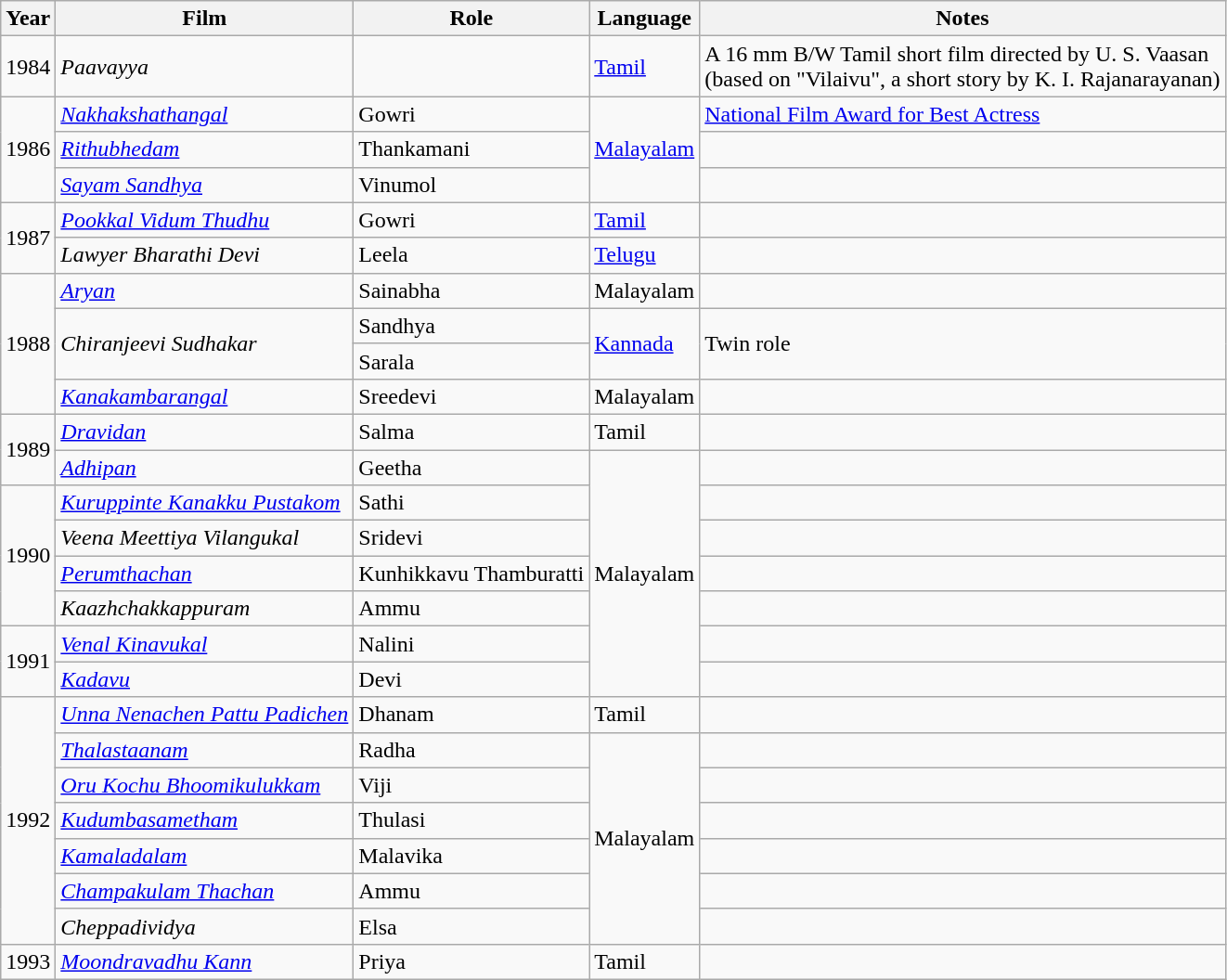<table class="wikitable sortable">
<tr>
<th>Year</th>
<th>Film</th>
<th>Role</th>
<th>Language</th>
<th>Notes</th>
</tr>
<tr>
<td>1984</td>
<td><em>Paavayya</em></td>
<td></td>
<td><a href='#'>Tamil</a></td>
<td>A 16 mm B/W Tamil short film directed by U. S. Vaasan <br>(based on "Vilaivu", a short story by K. I. Rajanarayanan)</td>
</tr>
<tr>
<td rowspan="3">1986</td>
<td><em><a href='#'>Nakhakshathangal</a></em></td>
<td>Gowri</td>
<td rowspan="3"><a href='#'>Malayalam</a></td>
<td><a href='#'>National Film Award for Best Actress</a></td>
</tr>
<tr>
<td><em><a href='#'>Rithubhedam</a></em></td>
<td>Thankamani</td>
<td></td>
</tr>
<tr>
<td><em><a href='#'>Sayam Sandhya</a></em></td>
<td>Vinumol</td>
<td></td>
</tr>
<tr>
<td rowspan="2">1987</td>
<td><em><a href='#'>Pookkal Vidum Thudhu</a></em></td>
<td>Gowri</td>
<td><a href='#'>Tamil</a></td>
<td></td>
</tr>
<tr>
<td><em>Lawyer Bharathi Devi</em></td>
<td>Leela</td>
<td><a href='#'>Telugu</a></td>
<td></td>
</tr>
<tr>
<td rowspan="4">1988</td>
<td><em><a href='#'>Aryan</a></em></td>
<td>Sainabha</td>
<td>Malayalam</td>
<td></td>
</tr>
<tr>
<td rowspan="2"><em>Chiranjeevi Sudhakar</em></td>
<td>Sandhya</td>
<td rowspan="2"><a href='#'>Kannada</a></td>
<td rowspan="2">Twin role</td>
</tr>
<tr>
<td>Sarala</td>
</tr>
<tr>
<td><em><a href='#'>Kanakambarangal</a></em></td>
<td>Sreedevi</td>
<td>Malayalam</td>
<td></td>
</tr>
<tr>
<td rowspan="2">1989</td>
<td><em><a href='#'>Dravidan</a></em></td>
<td>Salma</td>
<td>Tamil</td>
<td></td>
</tr>
<tr>
<td><em><a href='#'>Adhipan</a></em></td>
<td>Geetha</td>
<td rowspan="7">Malayalam</td>
<td></td>
</tr>
<tr>
<td rowspan="4">1990</td>
<td><em><a href='#'>Kuruppinte Kanakku Pustakom</a></em></td>
<td>Sathi</td>
<td></td>
</tr>
<tr>
<td><em> Veena Meettiya Vilangukal </em></td>
<td>Sridevi</td>
<td></td>
</tr>
<tr>
<td><em><a href='#'>Perumthachan</a></em></td>
<td>Kunhikkavu Thamburatti</td>
<td></td>
</tr>
<tr>
<td><em>Kaazhchakkappuram</em></td>
<td>Ammu</td>
<td></td>
</tr>
<tr>
<td rowspan="2">1991</td>
<td><em><a href='#'>Venal Kinavukal</a></em></td>
<td>Nalini</td>
<td></td>
</tr>
<tr>
<td><em><a href='#'>Kadavu</a></em></td>
<td>Devi</td>
<td></td>
</tr>
<tr>
<td rowspan="7">1992</td>
<td><em><a href='#'>Unna Nenachen Pattu Padichen</a></em></td>
<td>Dhanam</td>
<td>Tamil</td>
<td></td>
</tr>
<tr>
<td><em><a href='#'>Thalastaanam</a></em></td>
<td>Radha</td>
<td rowspan="6">Malayalam</td>
<td></td>
</tr>
<tr>
<td><em><a href='#'>Oru Kochu Bhoomikulukkam</a></em></td>
<td>Viji</td>
<td></td>
</tr>
<tr>
<td><em><a href='#'>Kudumbasametham</a></em></td>
<td>Thulasi</td>
<td></td>
</tr>
<tr>
<td><em><a href='#'>Kamaladalam</a></em></td>
<td>Malavika</td>
<td></td>
</tr>
<tr>
<td><em><a href='#'>Champakulam Thachan</a></em></td>
<td>Ammu</td>
<td></td>
</tr>
<tr>
<td><em> Cheppadividya </em></td>
<td>Elsa</td>
<td></td>
</tr>
<tr>
<td>1993</td>
<td><em><a href='#'>Moondravadhu Kann</a></em></td>
<td>Priya</td>
<td>Tamil</td>
<td></td>
</tr>
</table>
